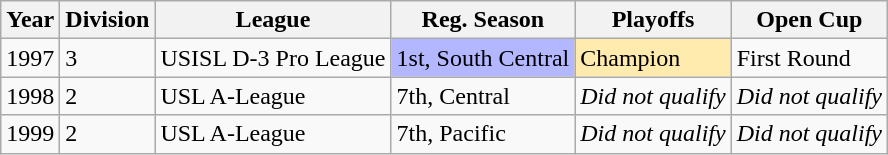<table class="wikitable">
<tr>
<th>Year</th>
<th>Division</th>
<th>League</th>
<th>Reg. Season</th>
<th>Playoffs</th>
<th>Open Cup</th>
</tr>
<tr>
<td>1997</td>
<td>3</td>
<td>USISL D-3 Pro League</td>
<td bgcolor="B3B7FF">1st, South Central</td>
<td bgcolor="FFEBAD">Champion</td>
<td>First Round</td>
</tr>
<tr>
<td>1998</td>
<td>2</td>
<td>USL A-League</td>
<td>7th, Central</td>
<td><em>Did not qualify</em></td>
<td><em>Did not qualify</em></td>
</tr>
<tr>
<td>1999</td>
<td>2</td>
<td>USL A-League</td>
<td>7th, Pacific</td>
<td><em>Did not qualify</em></td>
<td><em>Did not qualify</em></td>
</tr>
</table>
